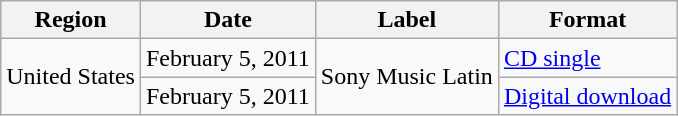<table class="wikitable">
<tr>
<th>Region</th>
<th>Date</th>
<th>Label</th>
<th>Format</th>
</tr>
<tr>
<td rowspan="2">United States</td>
<td>February 5, 2011</td>
<td rowspan="2">Sony Music Latin</td>
<td><a href='#'>CD single</a></td>
</tr>
<tr>
<td>February 5, 2011</td>
<td><a href='#'>Digital download</a></td>
</tr>
</table>
